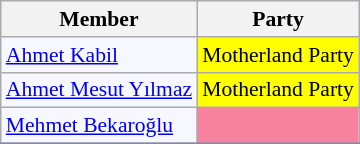<table class=wikitable style="border:1px solid #8888aa; background-color:#f7f8ff; padding:0px; font-size:90%;">
<tr>
<th>Member</th>
<th>Party</th>
</tr>
<tr>
<td><a href='#'>Ahmet Kabil</a></td>
<td style="background: #ffff00">Motherland Party</td>
</tr>
<tr>
<td><a href='#'>Ahmet Mesut Yılmaz</a></td>
<td style="background: #ffff00">Motherland Party</td>
</tr>
<tr>
<td><a href='#'>Mehmet Bekaroğlu</a></td>
<td style="background: #F7819F"></td>
</tr>
<tr>
</tr>
</table>
